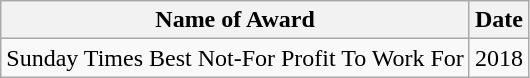<table class="wikitable">
<tr>
<th>Name of Award</th>
<th>Date</th>
</tr>
<tr>
<td>Sunday Times Best Not-For Profit To Work For</td>
<td>2018</td>
</tr>
</table>
